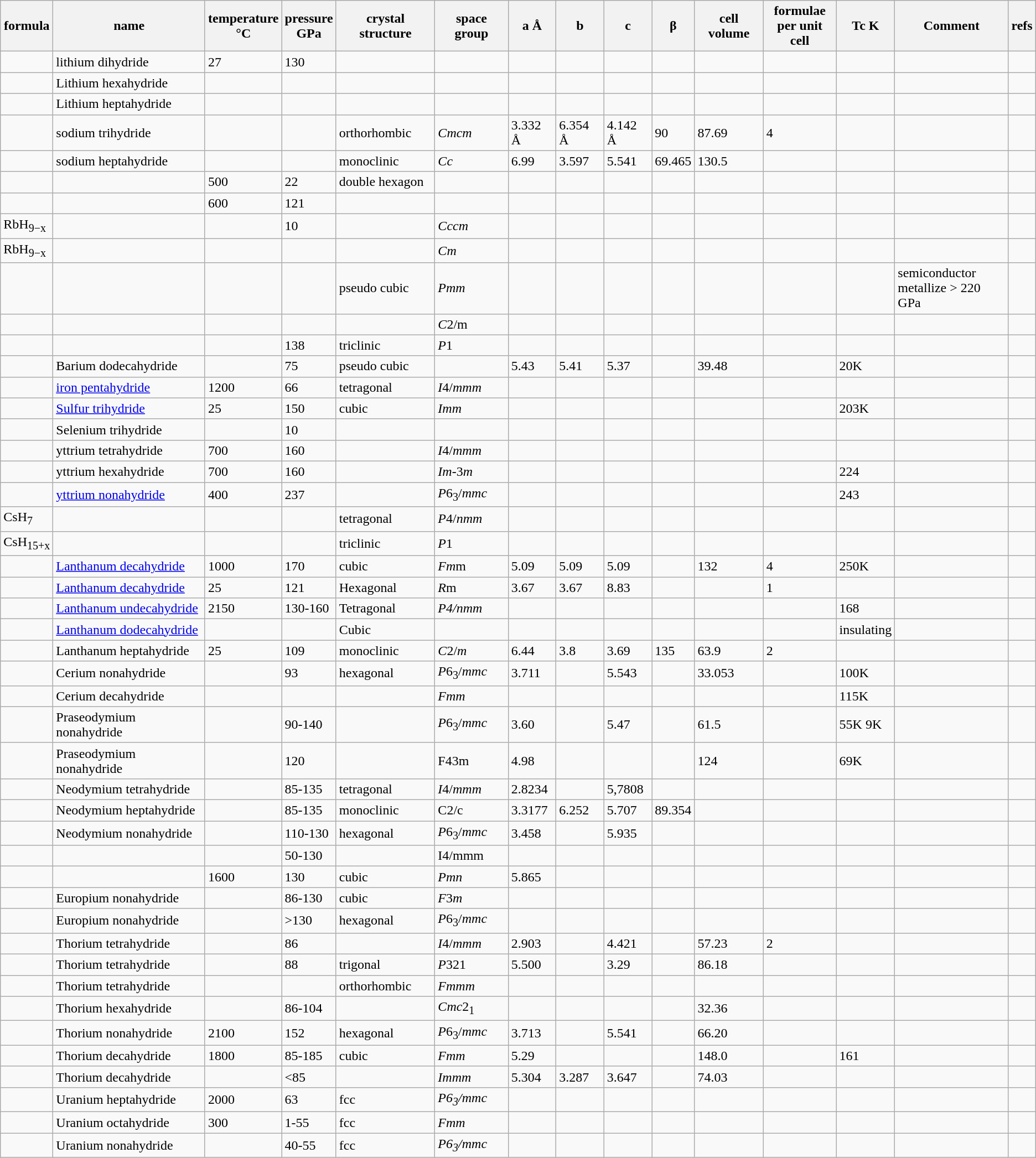<table class="wikitable">
<tr>
<th>formula</th>
<th>name</th>
<th>temperature<br>°C</th>
<th>pressure<br>GPa</th>
<th>crystal structure</th>
<th>space group</th>
<th>a Å</th>
<th>b</th>
<th>c</th>
<th>β</th>
<th>cell volume</th>
<th>formulae<br>per
unit cell</th>
<th>Tc K</th>
<th>Comment</th>
<th>refs</th>
</tr>
<tr>
<td></td>
<td>lithium dihydride</td>
<td>27</td>
<td>130</td>
<td></td>
<td></td>
<td></td>
<td></td>
<td></td>
<td></td>
<td></td>
<td></td>
<td></td>
<td></td>
<td></td>
</tr>
<tr>
<td></td>
<td>Lithium hexahydride</td>
<td></td>
<td></td>
<td></td>
<td></td>
<td></td>
<td></td>
<td></td>
<td></td>
<td></td>
<td></td>
<td></td>
<td></td>
<td></td>
</tr>
<tr>
<td></td>
<td>Lithium heptahydride</td>
<td></td>
<td></td>
<td></td>
<td></td>
<td></td>
<td></td>
<td></td>
<td></td>
<td></td>
<td></td>
<td></td>
<td></td>
<td></td>
</tr>
<tr>
<td></td>
<td>sodium trihydride</td>
<td></td>
<td></td>
<td>orthorhombic</td>
<td><em>Cmcm</em></td>
<td>3.332 Å</td>
<td>6.354 Å</td>
<td>4.142 Å</td>
<td>90</td>
<td>87.69</td>
<td>4</td>
<td></td>
<td></td>
<td></td>
</tr>
<tr>
<td></td>
<td>sodium heptahydride</td>
<td></td>
<td></td>
<td>monoclinic</td>
<td><em>Cc</em></td>
<td>6.99</td>
<td>3.597</td>
<td>5.541</td>
<td>69.465</td>
<td>130.5</td>
<td></td>
<td></td>
<td></td>
<td></td>
</tr>
<tr>
<td></td>
<td></td>
<td>500</td>
<td>22</td>
<td>double hexagon</td>
<td></td>
<td></td>
<td></td>
<td></td>
<td></td>
<td></td>
<td></td>
<td></td>
<td></td>
<td></td>
</tr>
<tr>
<td></td>
<td></td>
<td>600</td>
<td>121</td>
<td></td>
<td></td>
<td></td>
<td></td>
<td></td>
<td></td>
<td></td>
<td></td>
<td></td>
<td></td>
<td></td>
</tr>
<tr>
<td>RbH<sub>9−x</sub></td>
<td></td>
<td></td>
<td>10</td>
<td></td>
<td><em>Cccm</em></td>
<td></td>
<td></td>
<td></td>
<td></td>
<td></td>
<td></td>
<td></td>
<td></td>
<td></td>
</tr>
<tr>
<td>RbH<sub>9−x</sub></td>
<td></td>
<td></td>
<td></td>
<td></td>
<td><em>Cm</em></td>
<td></td>
<td></td>
<td></td>
<td></td>
<td></td>
<td></td>
<td></td>
<td></td>
<td></td>
</tr>
<tr>
<td></td>
<td></td>
<td></td>
<td></td>
<td>pseudo cubic</td>
<td><em>Pm</em><em>m</em></td>
<td></td>
<td></td>
<td></td>
<td></td>
<td></td>
<td></td>
<td></td>
<td>semiconductor<br>metallize > 220 GPa</td>
<td></td>
</tr>
<tr>
<td></td>
<td></td>
<td></td>
<td></td>
<td></td>
<td><em>C</em>2/m</td>
<td></td>
<td></td>
<td></td>
<td></td>
<td></td>
<td></td>
<td></td>
<td></td>
<td></td>
</tr>
<tr>
<td></td>
<td></td>
<td></td>
<td>138</td>
<td>triclinic</td>
<td><em>P</em>1</td>
<td></td>
<td></td>
<td></td>
<td></td>
<td></td>
<td></td>
<td></td>
<td></td>
<td></td>
</tr>
<tr>
<td></td>
<td>Barium dodecahydride</td>
<td></td>
<td>75</td>
<td>pseudo cubic</td>
<td></td>
<td>5.43</td>
<td>5.41</td>
<td>5.37</td>
<td></td>
<td>39.48</td>
<td></td>
<td>20K</td>
<td></td>
<td></td>
</tr>
<tr>
<td></td>
<td><a href='#'>iron pentahydride</a></td>
<td>1200</td>
<td>66</td>
<td>tetragonal</td>
<td><em>I</em>4/<em>mmm</em></td>
<td></td>
<td></td>
<td></td>
<td></td>
<td></td>
<td></td>
<td></td>
<td></td>
<td></td>
</tr>
<tr>
<td></td>
<td><a href='#'>Sulfur trihydride</a></td>
<td>25</td>
<td>150</td>
<td>cubic</td>
<td><em>Im</em><em>m</em></td>
<td></td>
<td></td>
<td></td>
<td></td>
<td></td>
<td></td>
<td>203K</td>
<td></td>
<td></td>
</tr>
<tr>
<td></td>
<td>Selenium trihydride</td>
<td></td>
<td>10</td>
<td></td>
<td></td>
<td></td>
<td></td>
<td></td>
<td></td>
<td></td>
<td></td>
<td></td>
<td></td>
<td></td>
</tr>
<tr>
<td></td>
<td>yttrium tetrahydride</td>
<td>700</td>
<td>160</td>
<td></td>
<td><em>I</em>4/<em>mmm</em></td>
<td></td>
<td></td>
<td></td>
<td></td>
<td></td>
<td></td>
<td></td>
<td></td>
<td></td>
</tr>
<tr>
<td></td>
<td>yttrium hexahydride</td>
<td>700</td>
<td>160</td>
<td></td>
<td><em>Im</em>-3<em>m</em></td>
<td></td>
<td></td>
<td></td>
<td></td>
<td></td>
<td></td>
<td>224</td>
<td></td>
<td></td>
</tr>
<tr>
<td></td>
<td><a href='#'>yttrium nonahydride</a></td>
<td>400</td>
<td>237</td>
<td></td>
<td><em>P</em>6<sub>3</sub>/<em>mmc</em></td>
<td></td>
<td></td>
<td></td>
<td></td>
<td></td>
<td></td>
<td>243</td>
<td></td>
<td></td>
</tr>
<tr>
<td>CsH<sub>7</sub></td>
<td></td>
<td></td>
<td></td>
<td>tetragonal</td>
<td><em>P</em>4/<em>nmm</em></td>
<td></td>
<td></td>
<td></td>
<td></td>
<td></td>
<td></td>
<td></td>
<td></td>
<td></td>
</tr>
<tr>
<td>CsH<sub>15+x</sub></td>
<td></td>
<td></td>
<td></td>
<td>triclinic</td>
<td><em>P</em>1</td>
<td></td>
<td></td>
<td></td>
<td></td>
<td></td>
<td></td>
<td></td>
<td></td>
<td></td>
</tr>
<tr>
<td></td>
<td><a href='#'>Lanthanum decahydride</a></td>
<td>1000</td>
<td>170</td>
<td>cubic</td>
<td><em>Fm</em>m</td>
<td>5.09</td>
<td>5.09</td>
<td>5.09</td>
<td></td>
<td>132</td>
<td>4</td>
<td>250K</td>
<td></td>
<td></td>
</tr>
<tr>
<td></td>
<td><a href='#'>Lanthanum decahydride</a></td>
<td>25</td>
<td>121</td>
<td>Hexagonal</td>
<td><em>R</em>m</td>
<td>3.67</td>
<td>3.67</td>
<td>8.83</td>
<td></td>
<td></td>
<td>1</td>
<td></td>
<td></td>
<td></td>
</tr>
<tr>
<td></td>
<td><a href='#'>Lanthanum undecahydride</a></td>
<td>2150</td>
<td>130-160</td>
<td>Tetragonal</td>
<td><em>P4/nmm</em></td>
<td></td>
<td></td>
<td></td>
<td></td>
<td></td>
<td></td>
<td>168</td>
<td></td>
<td></td>
</tr>
<tr>
<td></td>
<td><a href='#'>Lanthanum dodecahydride</a></td>
<td></td>
<td></td>
<td>Cubic</td>
<td></td>
<td></td>
<td></td>
<td></td>
<td></td>
<td></td>
<td></td>
<td>insulating</td>
<td></td>
<td></td>
</tr>
<tr>
<td></td>
<td>Lanthanum heptahydride</td>
<td>25</td>
<td>109</td>
<td>monoclinic</td>
<td><em>C</em>2/<em>m</em></td>
<td>6.44</td>
<td>3.8</td>
<td>3.69</td>
<td>135</td>
<td>63.9</td>
<td>2</td>
<td></td>
<td></td>
<td></td>
</tr>
<tr>
<td></td>
<td>Cerium nonahydride</td>
<td></td>
<td>93</td>
<td>hexagonal</td>
<td><em>P</em>6<sub>3</sub>/<em>mmc</em></td>
<td>3.711</td>
<td></td>
<td>5.543</td>
<td></td>
<td>33.053</td>
<td></td>
<td>100K</td>
<td></td>
<td></td>
</tr>
<tr>
<td></td>
<td>Cerium decahydride</td>
<td></td>
<td></td>
<td></td>
<td><em>Fm</em><em>m</em></td>
<td></td>
<td></td>
<td></td>
<td></td>
<td></td>
<td></td>
<td>115K</td>
<td></td>
<td></td>
</tr>
<tr>
<td></td>
<td>Praseodymium nonahydride</td>
<td></td>
<td>90-140</td>
<td></td>
<td><em>P</em>6<sub>3</sub>/<em>mmc</em></td>
<td>3.60</td>
<td></td>
<td>5.47</td>
<td></td>
<td>61.5</td>
<td></td>
<td>55K 9K</td>
<td></td>
<td></td>
</tr>
<tr>
<td></td>
<td>Praseodymium nonahydride</td>
<td></td>
<td>120</td>
<td></td>
<td>F43m</td>
<td>4.98</td>
<td></td>
<td></td>
<td></td>
<td>124</td>
<td></td>
<td>69K</td>
<td></td>
<td></td>
</tr>
<tr>
<td></td>
<td>Neodymium tetrahydride</td>
<td></td>
<td>85-135</td>
<td>tetragonal</td>
<td><em>I</em>4/<em>mmm</em></td>
<td>2.8234</td>
<td></td>
<td>5,7808</td>
<td></td>
<td></td>
<td></td>
<td></td>
<td></td>
<td></td>
</tr>
<tr>
<td></td>
<td>Neodymium heptahydride</td>
<td></td>
<td>85-135</td>
<td>monoclinic</td>
<td>C2/c</td>
<td>3.3177</td>
<td>6.252</td>
<td>5.707</td>
<td>89.354</td>
<td></td>
<td></td>
<td></td>
<td></td>
<td></td>
</tr>
<tr>
<td></td>
<td>Neodymium nonahydride</td>
<td></td>
<td>110-130</td>
<td>hexagonal</td>
<td><em>P</em>6<sub>3</sub>/<em>mmc</em></td>
<td>3.458</td>
<td></td>
<td>5.935</td>
<td></td>
<td></td>
<td></td>
<td></td>
<td></td>
<td></td>
</tr>
<tr>
<td></td>
<td></td>
<td></td>
<td>50-130</td>
<td></td>
<td>I4/mmm</td>
<td></td>
<td></td>
<td></td>
<td></td>
<td></td>
<td></td>
<td></td>
<td></td>
<td></td>
</tr>
<tr>
<td></td>
<td></td>
<td>1600</td>
<td>130</td>
<td>cubic</td>
<td><em>Pm</em><em>n</em></td>
<td>5.865</td>
<td></td>
<td></td>
<td></td>
<td></td>
<td></td>
<td></td>
<td></td>
<td></td>
</tr>
<tr>
<td></td>
<td>Europium nonahydride</td>
<td></td>
<td>86-130</td>
<td>cubic</td>
<td><em>F</em>3<em>m</em></td>
<td></td>
<td></td>
<td></td>
<td></td>
<td></td>
<td></td>
<td></td>
<td></td>
<td></td>
</tr>
<tr>
<td></td>
<td>Europium nonahydride</td>
<td></td>
<td>>130</td>
<td>hexagonal</td>
<td><em>P</em>6<sub>3</sub>/<em>mmc</em></td>
<td></td>
<td></td>
<td></td>
<td></td>
<td></td>
<td></td>
<td></td>
<td></td>
<td></td>
</tr>
<tr>
<td></td>
<td>Thorium tetrahydride</td>
<td></td>
<td>86</td>
<td></td>
<td><em>I</em>4/<em>mmm</em></td>
<td>2.903</td>
<td></td>
<td>4.421</td>
<td></td>
<td>57.23</td>
<td>2</td>
<td></td>
<td></td>
<td></td>
</tr>
<tr>
<td></td>
<td>Thorium tetrahydride</td>
<td></td>
<td>88</td>
<td>trigonal</td>
<td><em>P</em>321</td>
<td>5.500</td>
<td></td>
<td>3.29</td>
<td></td>
<td>86.18</td>
<td></td>
<td></td>
<td></td>
<td></td>
</tr>
<tr>
<td></td>
<td>Thorium tetrahydride</td>
<td></td>
<td></td>
<td>orthorhombic</td>
<td><em>Fmmm</em></td>
<td></td>
<td></td>
<td></td>
<td></td>
<td></td>
<td></td>
<td></td>
<td></td>
<td></td>
</tr>
<tr>
<td></td>
<td>Thorium hexahydride</td>
<td></td>
<td>86-104</td>
<td></td>
<td><em>Cmc</em>2<sub>1</sub></td>
<td></td>
<td></td>
<td></td>
<td></td>
<td>32.36</td>
<td></td>
<td></td>
<td></td>
<td></td>
</tr>
<tr>
<td></td>
<td>Thorium nonahydride</td>
<td>2100</td>
<td>152</td>
<td>hexagonal</td>
<td><em>P</em>6<sub>3</sub>/<em>mmc</em></td>
<td>3.713</td>
<td></td>
<td>5.541</td>
<td></td>
<td>66.20</td>
<td></td>
<td></td>
<td></td>
<td></td>
</tr>
<tr>
<td></td>
<td>Thorium decahydride</td>
<td>1800</td>
<td>85-185</td>
<td>cubic</td>
<td><em>Fm</em><em>m</em></td>
<td>5.29</td>
<td></td>
<td></td>
<td></td>
<td>148.0</td>
<td></td>
<td>161</td>
<td></td>
<td></td>
</tr>
<tr>
<td></td>
<td>Thorium decahydride</td>
<td></td>
<td><85</td>
<td></td>
<td><em>Immm</em></td>
<td>5.304</td>
<td>3.287</td>
<td>3.647</td>
<td></td>
<td>74.03</td>
<td></td>
<td></td>
<td></td>
<td></td>
</tr>
<tr>
<td></td>
<td>Uranium heptahydride</td>
<td>2000</td>
<td>63</td>
<td>fcc</td>
<td><em>P6<sub>3</sub>/mmc</em></td>
<td></td>
<td></td>
<td></td>
<td></td>
<td></td>
<td></td>
<td></td>
<td></td>
<td></td>
</tr>
<tr>
<td></td>
<td>Uranium octahydride</td>
<td>300</td>
<td>1-55</td>
<td>fcc</td>
<td><em>Fmm</em></td>
<td></td>
<td></td>
<td></td>
<td></td>
<td></td>
<td></td>
<td></td>
<td></td>
<td></td>
</tr>
<tr>
<td></td>
<td>Uranium nonahydride</td>
<td></td>
<td>40-55</td>
<td>fcc</td>
<td><em>P6<sub>3</sub>/mmc</em></td>
<td></td>
<td></td>
<td></td>
<td></td>
<td></td>
<td></td>
<td></td>
<td></td>
<td></td>
</tr>
</table>
